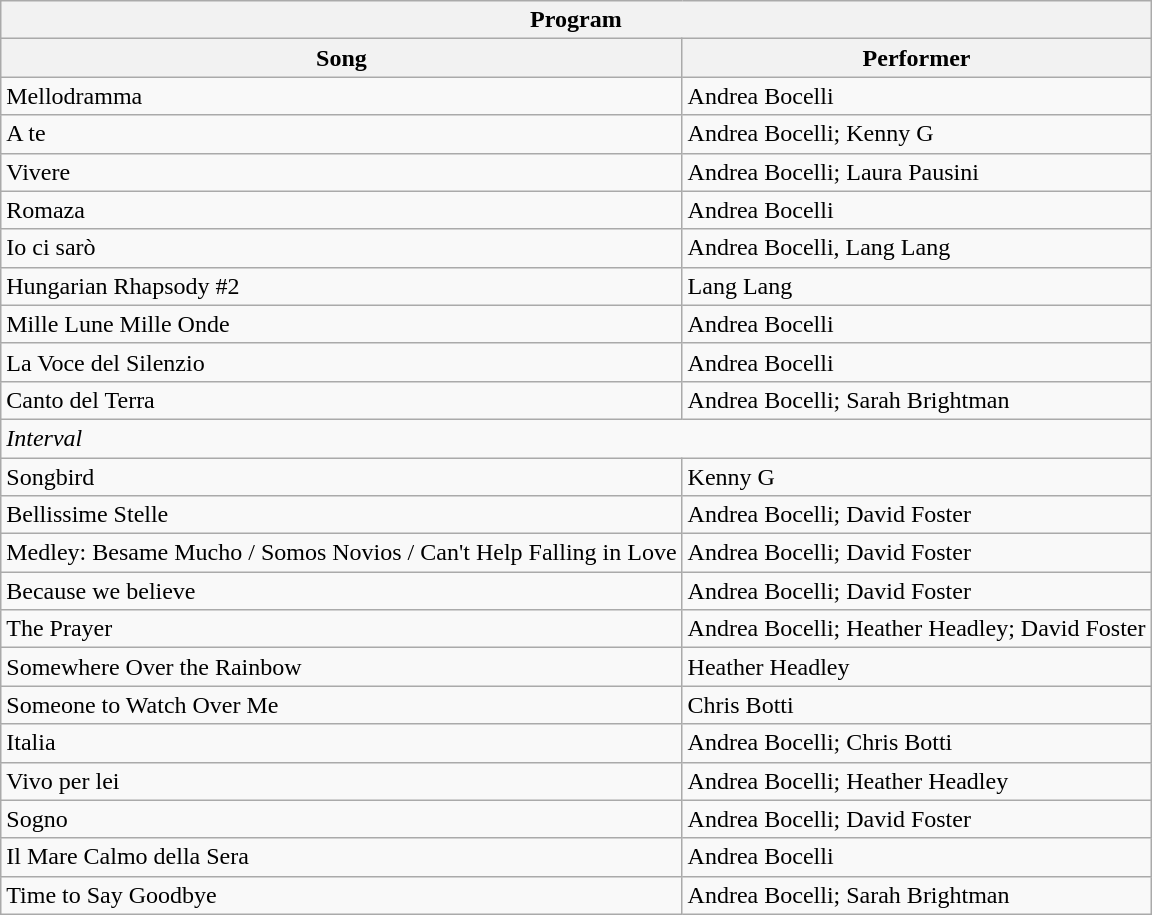<table class="wikitable">
<tr>
<th colspan=2>Program</th>
</tr>
<tr>
<th>Song</th>
<th>Performer</th>
</tr>
<tr>
<td>Mellodramma</td>
<td>Andrea Bocelli</td>
</tr>
<tr>
<td>A te</td>
<td>Andrea Bocelli; Kenny G</td>
</tr>
<tr>
<td>Vivere</td>
<td>Andrea Bocelli; Laura Pausini</td>
</tr>
<tr>
<td>Romaza</td>
<td>Andrea Bocelli</td>
</tr>
<tr>
<td>Io ci sarò</td>
<td>Andrea Bocelli, Lang Lang</td>
</tr>
<tr>
<td>Hungarian Rhapsody #2</td>
<td>Lang Lang</td>
</tr>
<tr>
<td>Mille Lune Mille Onde</td>
<td>Andrea Bocelli</td>
</tr>
<tr>
<td>La Voce del Silenzio</td>
<td>Andrea Bocelli</td>
</tr>
<tr>
<td>Canto del Terra</td>
<td>Andrea Bocelli; Sarah Brightman</td>
</tr>
<tr>
<td colspan="3"><em>Interval</em></td>
</tr>
<tr>
<td>Songbird</td>
<td>Kenny G</td>
</tr>
<tr>
<td>Bellissime Stelle</td>
<td>Andrea Bocelli; David Foster</td>
</tr>
<tr>
<td>Medley: Besame Mucho / Somos Novios / Can't Help Falling in Love</td>
<td>Andrea Bocelli; David Foster</td>
</tr>
<tr>
<td>Because we believe</td>
<td>Andrea Bocelli; David Foster</td>
</tr>
<tr>
<td>The Prayer</td>
<td>Andrea Bocelli; Heather Headley; David Foster</td>
</tr>
<tr>
<td>Somewhere Over the Rainbow</td>
<td>Heather Headley</td>
</tr>
<tr>
<td>Someone to Watch Over Me</td>
<td>Chris Botti</td>
</tr>
<tr>
<td>Italia</td>
<td>Andrea Bocelli; Chris Botti</td>
</tr>
<tr>
<td>Vivo per lei</td>
<td>Andrea Bocelli; Heather Headley</td>
</tr>
<tr>
<td>Sogno</td>
<td>Andrea Bocelli; David Foster</td>
</tr>
<tr>
<td>Il Mare Calmo della Sera</td>
<td>Andrea Bocelli</td>
</tr>
<tr>
<td>Time to Say Goodbye</td>
<td>Andrea Bocelli; Sarah Brightman</td>
</tr>
</table>
